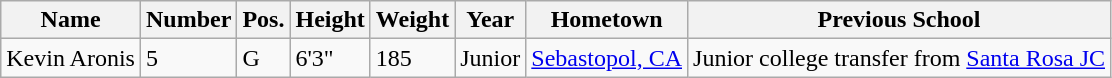<table class="wikitable sortable" border="1">
<tr>
<th>Name</th>
<th>Number</th>
<th>Pos.</th>
<th>Height</th>
<th>Weight</th>
<th>Year</th>
<th>Hometown</th>
<th class="unsortable">Previous School</th>
</tr>
<tr>
<td>Kevin Aronis</td>
<td>5</td>
<td>G</td>
<td>6'3"</td>
<td>185</td>
<td>Junior</td>
<td><a href='#'>Sebastopol, CA</a></td>
<td>Junior college transfer from <a href='#'>Santa Rosa JC</a></td>
</tr>
</table>
